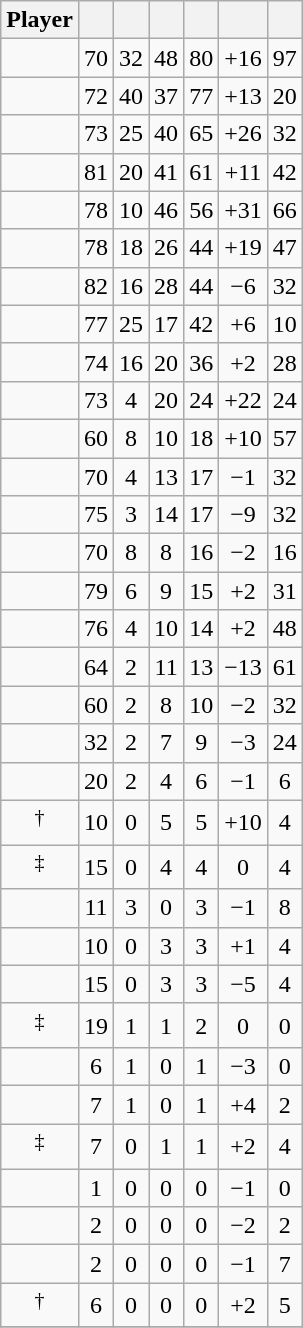<table class="wikitable sortable" style="text-align:center;">
<tr>
<th>Player</th>
<th></th>
<th></th>
<th></th>
<th></th>
<th data-sort-type="number"></th>
<th></th>
</tr>
<tr>
<td></td>
<td>70</td>
<td>32</td>
<td>48</td>
<td>80</td>
<td>+16</td>
<td>97</td>
</tr>
<tr>
<td></td>
<td>72</td>
<td>40</td>
<td>37</td>
<td>77</td>
<td>+13</td>
<td>20</td>
</tr>
<tr>
<td></td>
<td>73</td>
<td>25</td>
<td>40</td>
<td>65</td>
<td>+26</td>
<td>32</td>
</tr>
<tr>
<td></td>
<td>81</td>
<td>20</td>
<td>41</td>
<td>61</td>
<td>+11</td>
<td>42</td>
</tr>
<tr>
<td></td>
<td>78</td>
<td>10</td>
<td>46</td>
<td>56</td>
<td>+31</td>
<td>66</td>
</tr>
<tr>
<td></td>
<td>78</td>
<td>18</td>
<td>26</td>
<td>44</td>
<td>+19</td>
<td>47</td>
</tr>
<tr>
<td></td>
<td>82</td>
<td>16</td>
<td>28</td>
<td>44</td>
<td>−6</td>
<td>32</td>
</tr>
<tr>
<td></td>
<td>77</td>
<td>25</td>
<td>17</td>
<td>42</td>
<td>+6</td>
<td>10</td>
</tr>
<tr>
<td></td>
<td>74</td>
<td>16</td>
<td>20</td>
<td>36</td>
<td>+2</td>
<td>28</td>
</tr>
<tr>
<td></td>
<td>73</td>
<td>4</td>
<td>20</td>
<td>24</td>
<td>+22</td>
<td>24</td>
</tr>
<tr>
<td></td>
<td>60</td>
<td>8</td>
<td>10</td>
<td>18</td>
<td>+10</td>
<td>57</td>
</tr>
<tr>
<td></td>
<td>70</td>
<td>4</td>
<td>13</td>
<td>17</td>
<td>−1</td>
<td>32</td>
</tr>
<tr>
<td></td>
<td>75</td>
<td>3</td>
<td>14</td>
<td>17</td>
<td>−9</td>
<td>32</td>
</tr>
<tr>
<td></td>
<td>70</td>
<td>8</td>
<td>8</td>
<td>16</td>
<td>−2</td>
<td>16</td>
</tr>
<tr>
<td></td>
<td>79</td>
<td>6</td>
<td>9</td>
<td>15</td>
<td>+2</td>
<td>31</td>
</tr>
<tr>
<td></td>
<td>76</td>
<td>4</td>
<td>10</td>
<td>14</td>
<td>+2</td>
<td>48</td>
</tr>
<tr>
<td></td>
<td>64</td>
<td>2</td>
<td>11</td>
<td>13</td>
<td>−13</td>
<td>61</td>
</tr>
<tr>
<td></td>
<td>60</td>
<td>2</td>
<td>8</td>
<td>10</td>
<td>−2</td>
<td>32</td>
</tr>
<tr>
<td></td>
<td>32</td>
<td>2</td>
<td>7</td>
<td>9</td>
<td>−3</td>
<td>24</td>
</tr>
<tr>
<td></td>
<td>20</td>
<td>2</td>
<td>4</td>
<td>6</td>
<td>−1</td>
<td>6</td>
</tr>
<tr>
<td><sup>†</sup></td>
<td>10</td>
<td>0</td>
<td>5</td>
<td>5</td>
<td>+10</td>
<td>4</td>
</tr>
<tr>
<td><sup>‡</sup></td>
<td>15</td>
<td>0</td>
<td>4</td>
<td>4</td>
<td>0</td>
<td>4</td>
</tr>
<tr>
<td></td>
<td>11</td>
<td>3</td>
<td>0</td>
<td>3</td>
<td>−1</td>
<td>8</td>
</tr>
<tr>
<td></td>
<td>10</td>
<td>0</td>
<td>3</td>
<td>3</td>
<td>+1</td>
<td>4</td>
</tr>
<tr>
<td></td>
<td>15</td>
<td>0</td>
<td>3</td>
<td>3</td>
<td>−5</td>
<td>4</td>
</tr>
<tr>
<td><sup>‡</sup></td>
<td>19</td>
<td>1</td>
<td>1</td>
<td>2</td>
<td>0</td>
<td>0</td>
</tr>
<tr>
<td></td>
<td>6</td>
<td>1</td>
<td>0</td>
<td>1</td>
<td>−3</td>
<td>0</td>
</tr>
<tr>
<td></td>
<td>7</td>
<td>1</td>
<td>0</td>
<td>1</td>
<td>+4</td>
<td>2</td>
</tr>
<tr>
<td><sup>‡</sup></td>
<td>7</td>
<td>0</td>
<td>1</td>
<td>1</td>
<td>+2</td>
<td>4</td>
</tr>
<tr>
<td></td>
<td>1</td>
<td>0</td>
<td>0</td>
<td>0</td>
<td>−1</td>
<td>0</td>
</tr>
<tr>
<td></td>
<td>2</td>
<td>0</td>
<td>0</td>
<td>0</td>
<td>−2</td>
<td>2</td>
</tr>
<tr>
<td></td>
<td>2</td>
<td>0</td>
<td>0</td>
<td>0</td>
<td>−1</td>
<td>7</td>
</tr>
<tr>
<td><sup>†</sup></td>
<td>6</td>
<td>0</td>
<td>0</td>
<td>0</td>
<td>+2</td>
<td>5</td>
</tr>
<tr>
</tr>
</table>
